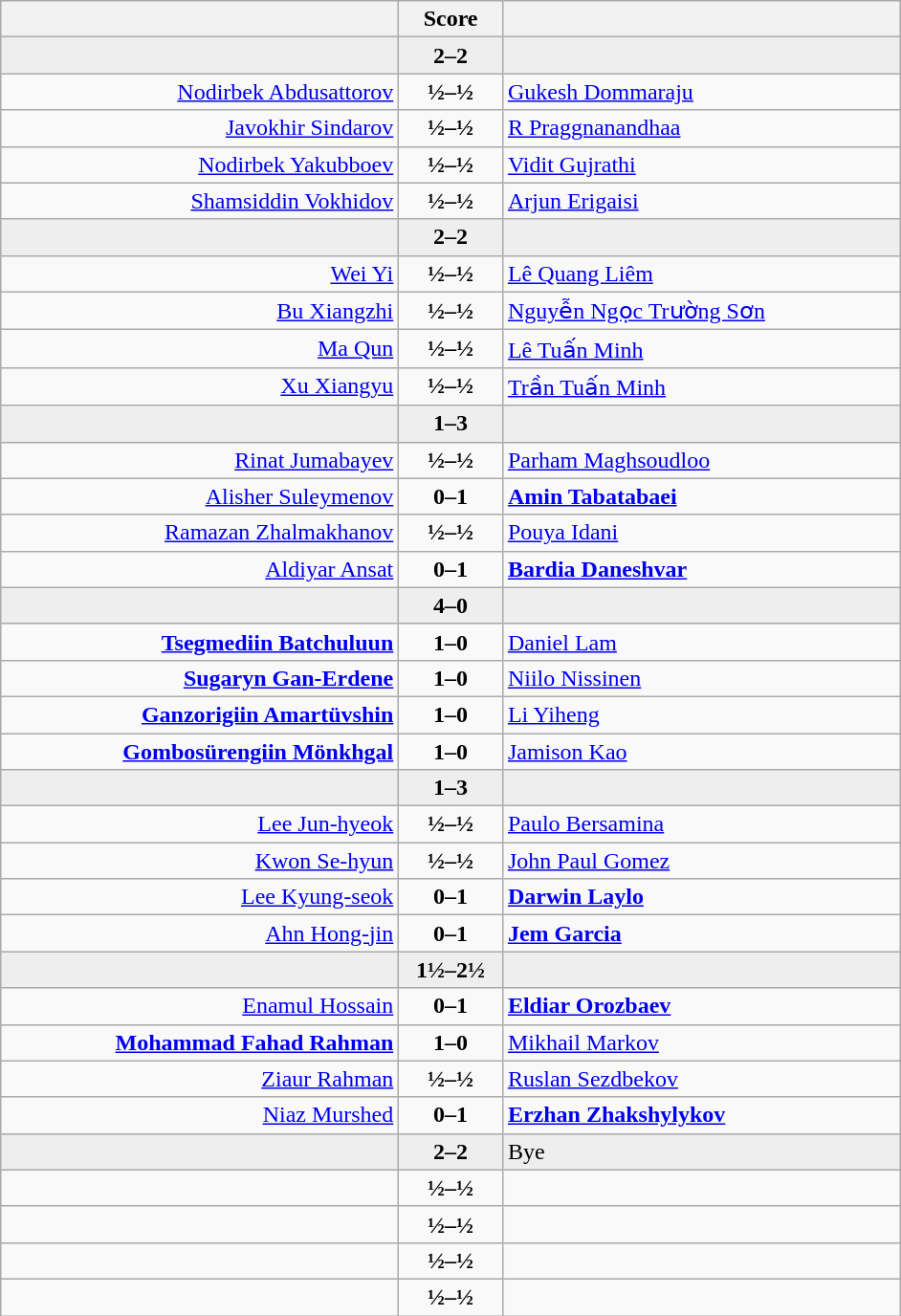<table class="wikitable" style="text-align: center;">
<tr>
<th align="right" width="270"></th>
<th width="65">Score</th>
<th align="left" width="270"></th>
</tr>
<tr style="background:#eeeeee;">
<td align=right></td>
<td align=center><strong>2–2</strong></td>
<td align=left></td>
</tr>
<tr>
<td align=right><a href='#'>Nodirbek Abdusattorov</a></td>
<td align=center><strong>½–½</strong></td>
<td align=left><a href='#'>Gukesh Dommaraju</a></td>
</tr>
<tr>
<td align=right><a href='#'>Javokhir Sindarov</a></td>
<td align=center><strong>½–½</strong></td>
<td align=left><a href='#'>R Praggnanandhaa</a></td>
</tr>
<tr>
<td align=right><a href='#'>Nodirbek Yakubboev</a></td>
<td align=center><strong>½–½</strong></td>
<td align=left><a href='#'>Vidit Gujrathi</a></td>
</tr>
<tr>
<td align=right><a href='#'>Shamsiddin Vokhidov</a></td>
<td align=center><strong>½–½</strong></td>
<td align=left><a href='#'>Arjun Erigaisi</a></td>
</tr>
<tr style="background:#eeeeee;">
<td align=right></td>
<td align=center><strong>2–2</strong></td>
<td align=left></td>
</tr>
<tr>
<td align=right><a href='#'>Wei Yi</a></td>
<td align=center><strong>½–½</strong></td>
<td align=left><a href='#'>Lê Quang Liêm</a></td>
</tr>
<tr>
<td align=right><a href='#'>Bu Xiangzhi</a></td>
<td align=center><strong>½–½</strong></td>
<td align=left><a href='#'>Nguyễn Ngọc Trường Sơn</a></td>
</tr>
<tr>
<td align=right><a href='#'>Ma Qun</a></td>
<td align=center><strong>½–½</strong></td>
<td align=left><a href='#'>Lê Tuấn Minh</a></td>
</tr>
<tr>
<td align=right><a href='#'>Xu Xiangyu</a></td>
<td align=center><strong>½–½</strong></td>
<td align=left><a href='#'>Trần Tuấn Minh</a></td>
</tr>
<tr style="background:#eeeeee;">
<td align=right></td>
<td align=center><strong>1–3</strong></td>
<td align=left><strong></strong></td>
</tr>
<tr>
<td align=right><a href='#'>Rinat Jumabayev</a></td>
<td align=center><strong>½–½</strong></td>
<td align=left><a href='#'>Parham Maghsoudloo</a></td>
</tr>
<tr>
<td align=right><a href='#'>Alisher Suleymenov</a></td>
<td align=center><strong>0–1</strong></td>
<td align=left><strong><a href='#'>Amin Tabatabaei</a></strong></td>
</tr>
<tr>
<td align=right><a href='#'>Ramazan Zhalmakhanov</a></td>
<td align=center><strong>½–½</strong></td>
<td align=left><a href='#'>Pouya Idani</a></td>
</tr>
<tr>
<td align=right><a href='#'>Aldiyar Ansat</a></td>
<td align=center><strong>0–1</strong></td>
<td align=left><strong><a href='#'>Bardia Daneshvar</a></strong></td>
</tr>
<tr style="background:#eeeeee;">
<td align=right><strong></strong></td>
<td align=center><strong>4–0</strong></td>
<td align=left></td>
</tr>
<tr>
<td align=right><strong><a href='#'>Tsegmediin Batchuluun</a></strong></td>
<td align=center><strong>1–0</strong></td>
<td align=left><a href='#'>Daniel Lam</a></td>
</tr>
<tr>
<td align=right><strong><a href='#'>Sugaryn Gan-Erdene</a></strong></td>
<td align=center><strong>1–0</strong></td>
<td align=left><a href='#'>Niilo Nissinen</a></td>
</tr>
<tr>
<td align=right><strong><a href='#'>Ganzorigiin Amartüvshin</a></strong></td>
<td align=center><strong>1–0</strong></td>
<td align=left><a href='#'>Li Yiheng</a></td>
</tr>
<tr>
<td align=right><strong><a href='#'>Gombosürengiin Mönkhgal</a></strong></td>
<td align=center><strong>1–0</strong></td>
<td align=left><a href='#'>Jamison Kao</a></td>
</tr>
<tr style="background:#eeeeee;">
<td align=right></td>
<td align=center><strong>1–3</strong></td>
<td align=left><strong></strong></td>
</tr>
<tr>
<td align=right><a href='#'>Lee Jun-hyeok</a></td>
<td align=center><strong>½–½</strong></td>
<td align=left><a href='#'>Paulo Bersamina</a></td>
</tr>
<tr>
<td align=right><a href='#'>Kwon Se-hyun</a></td>
<td align=center><strong>½–½</strong></td>
<td align=left><a href='#'>John Paul Gomez</a></td>
</tr>
<tr>
<td align=right><a href='#'>Lee Kyung-seok</a></td>
<td align=center><strong>0–1</strong></td>
<td align=left><strong><a href='#'>Darwin Laylo</a></strong></td>
</tr>
<tr>
<td align=right><a href='#'>Ahn Hong-jin</a></td>
<td align=center><strong>0–1</strong></td>
<td align=left><strong><a href='#'>Jem Garcia</a></strong></td>
</tr>
<tr style="background:#eeeeee;">
<td align=right></td>
<td align=center><strong>1½–2½</strong></td>
<td align=left><strong></strong></td>
</tr>
<tr>
<td align=right><a href='#'>Enamul Hossain</a></td>
<td align=center><strong>0–1</strong></td>
<td align=left><strong><a href='#'>Eldiar Orozbaev</a></strong></td>
</tr>
<tr>
<td align=right><strong><a href='#'>Mohammad Fahad Rahman</a></strong></td>
<td align=center><strong>1–0</strong></td>
<td align=left><a href='#'>Mikhail Markov</a></td>
</tr>
<tr>
<td align=right><a href='#'>Ziaur Rahman</a></td>
<td align=center><strong>½–½</strong></td>
<td align=left><a href='#'>Ruslan Sezdbekov</a></td>
</tr>
<tr>
<td align=right><a href='#'>Niaz Murshed</a></td>
<td align=center><strong>0–1</strong></td>
<td align=left><strong><a href='#'>Erzhan Zhakshylykov</a></strong></td>
</tr>
<tr style="background:#eeeeee;">
<td align=right></td>
<td align=center><strong>2–2</strong></td>
<td align=left>Bye</td>
</tr>
<tr>
<td align=right></td>
<td align=center><strong>½–½</strong></td>
<td align=left></td>
</tr>
<tr>
<td align=right></td>
<td align=center><strong>½–½</strong></td>
<td align=left></td>
</tr>
<tr>
<td align=right></td>
<td align=center><strong>½–½</strong></td>
<td align=left></td>
</tr>
<tr>
<td align=right></td>
<td align=center><strong>½–½</strong></td>
<td align=left></td>
</tr>
</table>
